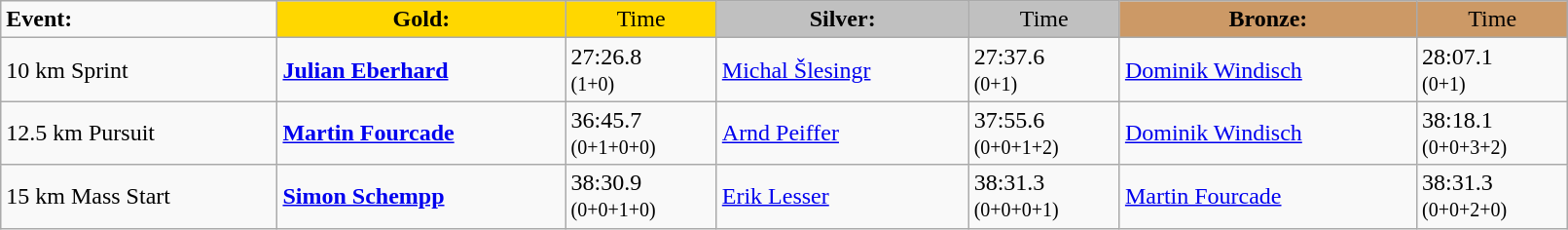<table class="wikitable" width=85%>
<tr>
<td><strong>Event:</strong></td>
<td style="text-align:center;background-color:gold;"><strong>Gold:</strong></td>
<td style="text-align:center;background-color:gold;">Time</td>
<td style="text-align:center;background-color:silver;"><strong>Silver:</strong></td>
<td style="text-align:center;background-color:silver;">Time</td>
<td style="text-align:center;background-color:#CC9966;"><strong>Bronze:</strong></td>
<td style="text-align:center;background-color:#CC9966;">Time</td>
</tr>
<tr>
<td>10 km Sprint<br></td>
<td><strong><a href='#'>Julian Eberhard</a></strong><br><small></small></td>
<td>27:26.8<br><small>(1+0)</small></td>
<td><a href='#'>Michal Šlesingr</a><br><small></small></td>
<td>27:37.6<br><small>(0+1)</small></td>
<td><a href='#'>Dominik Windisch</a><br><small></small></td>
<td>28:07.1<br><small>(0+1)</small></td>
</tr>
<tr>
<td>12.5 km Pursuit<br></td>
<td><strong><a href='#'>Martin Fourcade</a></strong><br><small></small></td>
<td>36:45.7<br><small>(0+1+0+0)</small></td>
<td><a href='#'>Arnd Peiffer</a><br><small></small></td>
<td>37:55.6<br><small>(0+0+1+2)</small></td>
<td><a href='#'>Dominik Windisch</a><br><small></small></td>
<td>38:18.1<br><small>(0+0+3+2)</small></td>
</tr>
<tr>
<td>15 km Mass Start<br></td>
<td><strong><a href='#'>Simon Schempp</a></strong><br><small></small></td>
<td>38:30.9<br><small>(0+0+1+0)</small></td>
<td><a href='#'>Erik Lesser</a><br><small></small></td>
<td>38:31.3<br><small>(0+0+0+1)</small></td>
<td><a href='#'>Martin Fourcade</a><br><small></small></td>
<td>38:31.3<br><small>(0+0+2+0)</small></td>
</tr>
</table>
